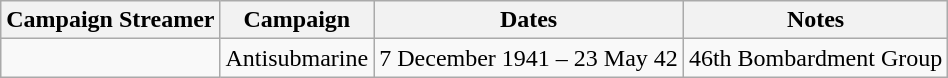<table class="wikitable">
<tr>
<th>Campaign Streamer</th>
<th>Campaign</th>
<th>Dates</th>
<th>Notes</th>
</tr>
<tr>
<td></td>
<td>Antisubmarine</td>
<td>7 December 1941 – 23 May 42</td>
<td>46th Bombardment Group</td>
</tr>
</table>
